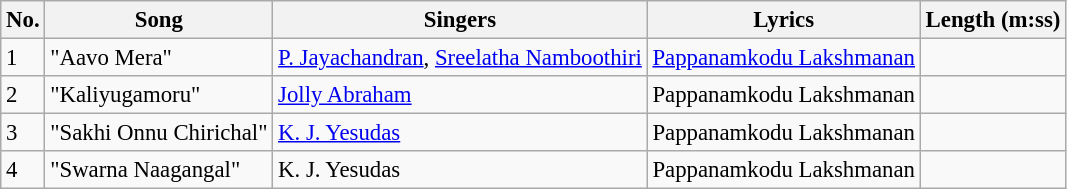<table class="wikitable" style="font-size:95%;">
<tr>
<th>No.</th>
<th>Song</th>
<th>Singers</th>
<th>Lyrics</th>
<th>Length (m:ss)</th>
</tr>
<tr>
<td>1</td>
<td>"Aavo Mera"</td>
<td><a href='#'>P. Jayachandran</a>, <a href='#'>Sreelatha Namboothiri</a></td>
<td><a href='#'>Pappanamkodu Lakshmanan</a></td>
<td></td>
</tr>
<tr>
<td>2</td>
<td>"Kaliyugamoru"</td>
<td><a href='#'>Jolly Abraham</a></td>
<td>Pappanamkodu Lakshmanan</td>
<td></td>
</tr>
<tr>
<td>3</td>
<td>"Sakhi Onnu Chirichal"</td>
<td><a href='#'>K. J. Yesudas</a></td>
<td>Pappanamkodu Lakshmanan</td>
<td></td>
</tr>
<tr>
<td>4</td>
<td>"Swarna Naagangal"</td>
<td>K. J. Yesudas</td>
<td>Pappanamkodu Lakshmanan</td>
<td></td>
</tr>
</table>
